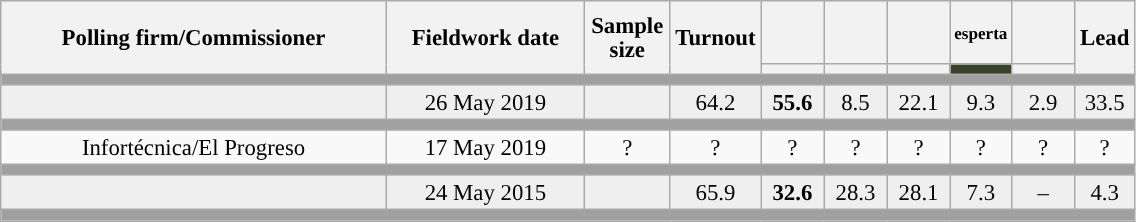<table class="wikitable collapsible collapsed" style="text-align:center; font-size:95%; line-height:16px;">
<tr style="height:42px;">
<th style="width:250px;" rowspan="2">Polling firm/Commissioner</th>
<th style="width:125px;" rowspan="2">Fieldwork date</th>
<th style="width:50px;" rowspan="2">Sample size</th>
<th style="width:45px;" rowspan="2">Turnout</th>
<th style="width:35px;"></th>
<th style="width:35px;"></th>
<th style="width:35px;"></th>
<th style="width:35px; font-size:75%;">esperta</th>
<th style="width:35px;"></th>
<th style="width:30px;" rowspan="2">Lead</th>
</tr>
<tr>
<th style="color:inherit;background:"></th>
<th style="color:inherit;background:"></th>
<th style="color:inherit;background:"></th>
<th style="color:inherit;background:#394229;"></th>
<th style="color:inherit;background:"></th>
</tr>
<tr>
<td colspan="10" style="background:#A0A0A0"></td>
</tr>
<tr style="background:#EFEFEF;">
<td><strong></strong></td>
<td>26 May 2019</td>
<td></td>
<td>64.2</td>
<td><strong>55.6</strong><br></td>
<td>8.5<br></td>
<td>22.1<br></td>
<td>9.3<br></td>
<td>2.9<br></td>
<td style="background:">33.5</td>
</tr>
<tr>
<td colspan="10" style="background:#A0A0A0"></td>
</tr>
<tr>
<td>Infortécnica/El Progreso</td>
<td>17 May 2019</td>
<td>?</td>
<td>?</td>
<td>?<br></td>
<td>?<br></td>
<td>?<br></td>
<td>?<br></td>
<td>?<br></td>
<td style="background:">?</td>
</tr>
<tr>
<td colspan="10" style="background:#A0A0A0"></td>
</tr>
<tr style="background:#EFEFEF;">
<td><strong></strong></td>
<td>24 May 2015</td>
<td></td>
<td>65.9</td>
<td><strong>32.6</strong><br></td>
<td>28.3<br></td>
<td>28.1<br></td>
<td>7.3<br></td>
<td>–</td>
<td style="background:">4.3</td>
</tr>
<tr>
<td colspan="10" style="background:#A0A0A0"></td>
</tr>
</table>
